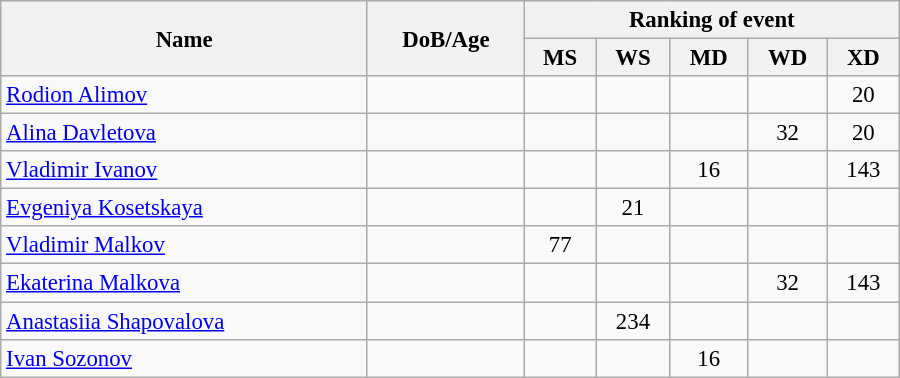<table class="wikitable"  style="width:600px; font-size:95%; text-align:center">
<tr>
<th align="left" rowspan="2">Name</th>
<th align="left" rowspan="2">DoB/Age</th>
<th align="center" colspan="5">Ranking of event</th>
</tr>
<tr>
<th align="left">MS</th>
<th align="left">WS</th>
<th align="left">MD</th>
<th align="left">WD</th>
<th align="left">XD</th>
</tr>
<tr>
<td align="left"><a href='#'>Rodion Alimov</a></td>
<td align="left"></td>
<td></td>
<td></td>
<td></td>
<td></td>
<td>20</td>
</tr>
<tr>
<td align="left"><a href='#'>Alina Davletova</a></td>
<td align="left"></td>
<td></td>
<td></td>
<td></td>
<td>32</td>
<td>20</td>
</tr>
<tr>
<td align="left"><a href='#'>Vladimir Ivanov</a></td>
<td align="left"></td>
<td></td>
<td></td>
<td>16</td>
<td></td>
<td>143</td>
</tr>
<tr>
<td align="left"><a href='#'>Evgeniya Kosetskaya</a></td>
<td align="left"></td>
<td></td>
<td>21</td>
<td></td>
<td></td>
<td></td>
</tr>
<tr>
<td align="left"><a href='#'>Vladimir Malkov</a></td>
<td align="left"></td>
<td>77</td>
<td></td>
<td></td>
<td></td>
<td></td>
</tr>
<tr>
<td align="left"><a href='#'>Ekaterina Malkova</a></td>
<td align="left"></td>
<td></td>
<td></td>
<td></td>
<td>32</td>
<td>143</td>
</tr>
<tr>
<td align="left"><a href='#'>Anastasiia Shapovalova</a></td>
<td align="left"></td>
<td></td>
<td>234</td>
<td></td>
<td></td>
<td></td>
</tr>
<tr>
<td align="left"><a href='#'>Ivan Sozonov</a></td>
<td align="left"></td>
<td></td>
<td></td>
<td>16</td>
<td></td>
<td></td>
</tr>
</table>
